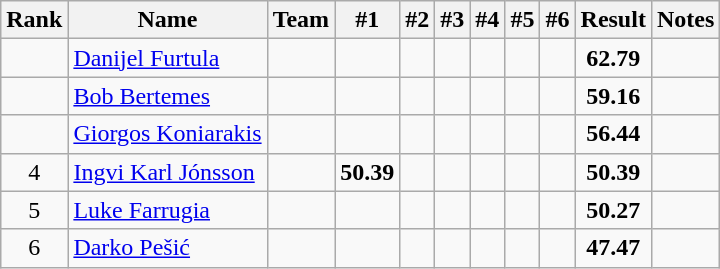<table class="wikitable sortable" style="text-align:center">
<tr>
<th>Rank</th>
<th>Name</th>
<th>Team</th>
<th>#1</th>
<th>#2</th>
<th>#3</th>
<th>#4</th>
<th>#5</th>
<th>#6</th>
<th>Result</th>
<th>Notes</th>
</tr>
<tr>
<td></td>
<td align="left"><a href='#'>Danijel Furtula</a></td>
<td align=left></td>
<td></td>
<td></td>
<td></td>
<td></td>
<td></td>
<td></td>
<td><strong>62.79</strong></td>
<td></td>
</tr>
<tr>
<td></td>
<td align="left"><a href='#'>Bob Bertemes</a></td>
<td align=left></td>
<td></td>
<td></td>
<td></td>
<td></td>
<td></td>
<td></td>
<td><strong>59.16</strong></td>
<td></td>
</tr>
<tr>
<td></td>
<td align="left"><a href='#'>Giorgos Koniarakis</a></td>
<td align=left></td>
<td></td>
<td></td>
<td></td>
<td></td>
<td></td>
<td></td>
<td><strong>56.44</strong></td>
<td></td>
</tr>
<tr>
<td>4</td>
<td align="left"><a href='#'>Ingvi Karl Jónsson</a></td>
<td align=left></td>
<td><strong>50.39</strong></td>
<td></td>
<td></td>
<td></td>
<td></td>
<td></td>
<td><strong>50.39</strong></td>
<td></td>
</tr>
<tr>
<td>5</td>
<td align="left"><a href='#'>Luke Farrugia</a></td>
<td align=left></td>
<td></td>
<td></td>
<td></td>
<td></td>
<td></td>
<td></td>
<td><strong>50.27</strong></td>
<td></td>
</tr>
<tr>
<td>6</td>
<td align="left"><a href='#'>Darko Pešić</a></td>
<td align=left></td>
<td></td>
<td></td>
<td></td>
<td></td>
<td></td>
<td></td>
<td><strong>47.47</strong></td>
<td></td>
</tr>
</table>
